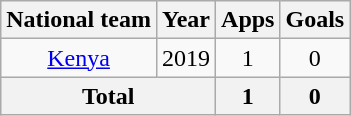<table class=wikitable style=text-align:center>
<tr>
<th>National team</th>
<th>Year</th>
<th>Apps</th>
<th>Goals</th>
</tr>
<tr>
<td rowspan="1"><a href='#'>Kenya</a></td>
<td>2019</td>
<td>1</td>
<td>0</td>
</tr>
<tr>
<th colspan="2">Total</th>
<th>1</th>
<th>0</th>
</tr>
</table>
